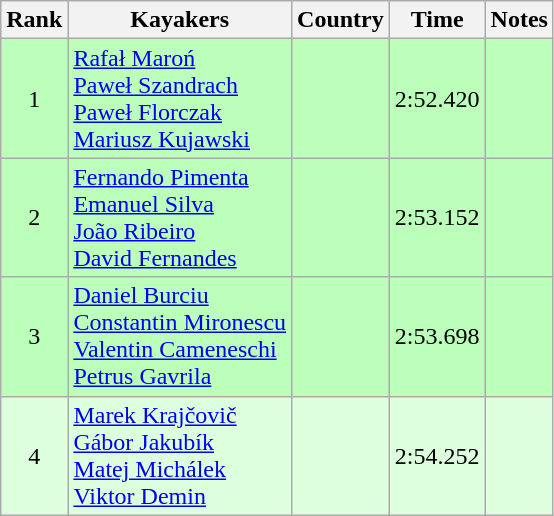<table class="wikitable" style="text-align:center">
<tr>
<th>Rank</th>
<th>Kayakers</th>
<th>Country</th>
<th>Time</th>
<th>Notes</th>
</tr>
<tr bgcolor=bbffbb>
<td>1</td>
<td align="left"><a href='#'>Rafał Maroń</a><br><a href='#'>Paweł Szandrach</a><br><a href='#'>Paweł Florczak</a><br><a href='#'>Mariusz Kujawski</a></td>
<td align="left"></td>
<td>2:52.420</td>
<td></td>
</tr>
<tr bgcolor=bbffbb>
<td>2</td>
<td align="left"><a href='#'>Fernando Pimenta</a><br><a href='#'>Emanuel Silva</a><br><a href='#'>João Ribeiro</a><br><a href='#'>David Fernandes</a></td>
<td align="left"></td>
<td>2:53.152</td>
<td></td>
</tr>
<tr bgcolor=bbffbb>
<td>3</td>
<td align="left"><a href='#'>Daniel Burciu</a><br><a href='#'>Constantin Mironescu</a><br><a href='#'>Valentin Cameneschi</a><br><a href='#'>Petrus Gavrila</a></td>
<td align="left"></td>
<td>2:53.698</td>
<td></td>
</tr>
<tr bgcolor=ddffdd>
<td>4</td>
<td align="left"><a href='#'>Marek Krajčovič</a><br><a href='#'>Gábor Jakubík</a><br><a href='#'>Matej Michálek</a><br><a href='#'>Viktor Demin</a></td>
<td align="left"></td>
<td>2:54.252</td>
<td></td>
</tr>
</table>
